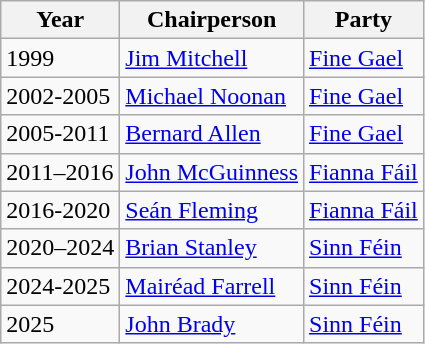<table class="wikitable">
<tr>
<th>Year</th>
<th>Chairperson</th>
<th>Party</th>
</tr>
<tr>
<td>1999</td>
<td><a href='#'>Jim Mitchell</a></td>
<td><a href='#'>Fine Gael</a></td>
</tr>
<tr>
<td>2002-2005</td>
<td><a href='#'>Michael Noonan</a></td>
<td><a href='#'>Fine Gael</a></td>
</tr>
<tr>
<td>2005-2011</td>
<td><a href='#'>Bernard Allen</a></td>
<td><a href='#'>Fine Gael</a></td>
</tr>
<tr>
<td>2011–2016</td>
<td><a href='#'>John McGuinness</a></td>
<td><a href='#'>Fianna Fáil</a></td>
</tr>
<tr>
<td>2016-2020</td>
<td><a href='#'>Seán Fleming</a></td>
<td><a href='#'>Fianna Fáil</a></td>
</tr>
<tr>
<td>2020–2024</td>
<td><a href='#'>Brian Stanley</a></td>
<td><a href='#'>Sinn Féin</a></td>
</tr>
<tr>
<td>2024-2025</td>
<td><a href='#'> Mairéad Farrell</a></td>
<td><a href='#'>Sinn Féin</a></td>
</tr>
<tr>
<td>2025</td>
<td><a href='#'> John Brady</a></td>
<td><a href='#'>Sinn Féin</a></td>
</tr>
</table>
